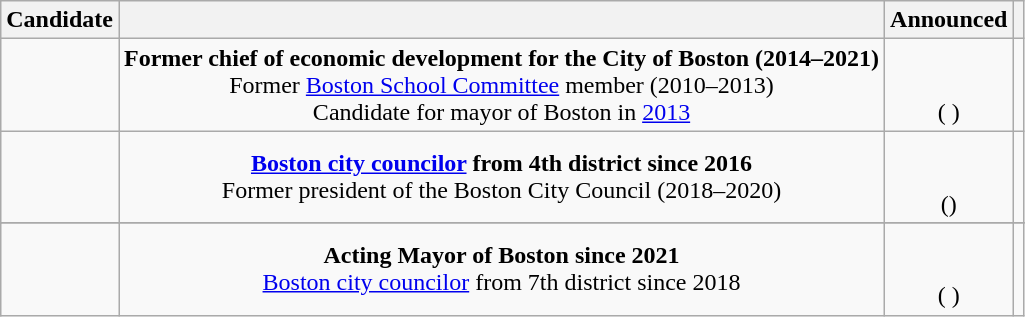<table class="wikitable sortable" style="text-align:center">
<tr>
<th>Candidate</th>
<th class="unsortable"></th>
<th>Announced</th>
<th class="unsortable"></th>
</tr>
<tr>
<td></td>
<td><strong>Former chief of economic development for the City of Boston (2014–2021)</strong><br>Former <a href='#'>Boston School Committee</a> member (2010–2013)<br>
Candidate for mayor of Boston in <a href='#'>2013</a></td>
<td><br><br>( )</td>
<td></td>
</tr>
<tr>
<td></td>
<td><strong><a href='#'>Boston city councilor</a> from 4th district since 2016</strong><br>Former president of the Boston City Council (2018–2020)</td>
<td><br><br>()</td>
<td></td>
</tr>
<tr>
</tr>
<tr>
<td></td>
<td><strong>Acting Mayor of Boston since 2021</strong><br><a href='#'>Boston city councilor</a> from 7th district since 2018<br></td>
<td><br><br>( )</td>
<td></td>
</tr>
</table>
